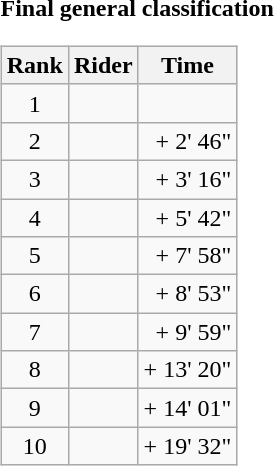<table>
<tr>
<td><strong>Final general classification</strong><br><table class="wikitable">
<tr>
<th scope="col">Rank</th>
<th scope="col">Rider</th>
<th scope="col">Time</th>
</tr>
<tr>
<td style="text-align:center;">1</td>
<td></td>
<td style="text-align:right;"></td>
</tr>
<tr>
<td style="text-align:center;">2</td>
<td></td>
<td style="text-align:right;">+ 2' 46"</td>
</tr>
<tr>
<td style="text-align:center;">3</td>
<td></td>
<td style="text-align:right;">+ 3' 16"</td>
</tr>
<tr>
<td style="text-align:center;">4</td>
<td></td>
<td style="text-align:right;">+ 5' 42"</td>
</tr>
<tr>
<td style="text-align:center;">5</td>
<td></td>
<td style="text-align:right;">+ 7' 58"</td>
</tr>
<tr>
<td style="text-align:center;">6</td>
<td></td>
<td style="text-align:right;">+ 8' 53"</td>
</tr>
<tr>
<td style="text-align:center;">7</td>
<td></td>
<td style="text-align:right;">+ 9' 59"</td>
</tr>
<tr>
<td style="text-align:center;">8</td>
<td></td>
<td style="text-align:right;">+ 13' 20"</td>
</tr>
<tr>
<td style="text-align:center;">9</td>
<td></td>
<td style="text-align:right;">+ 14' 01"</td>
</tr>
<tr>
<td style="text-align:center;">10</td>
<td></td>
<td style="text-align:right;">+ 19' 32"</td>
</tr>
</table>
</td>
</tr>
</table>
